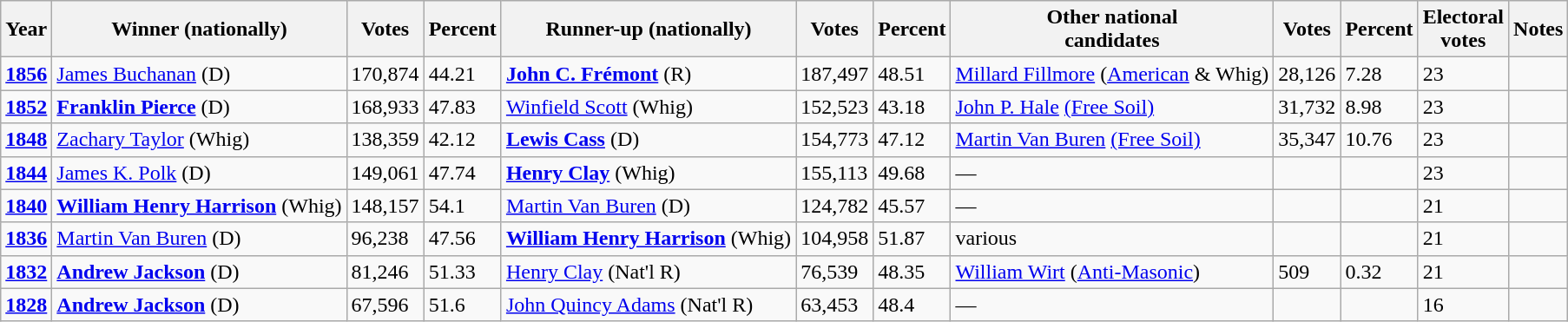<table class="wikitable sortable">
<tr>
<th data-sort-type="number">Year</th>
<th>Winner (nationally)</th>
<th data-sort-type="number">Votes</th>
<th data-sort-type="number">Percent</th>
<th>Runner-up (nationally)</th>
<th data-sort-type="number">Votes</th>
<th data-sort-type="number">Percent</th>
<th>Other national<br>candidates</th>
<th data-sort-type="number">Votes</th>
<th data-sort-type="number">Percent</th>
<th data-sort-type="number">Electoral<br>votes</th>
<th class="unsortable">Notes</th>
</tr>
<tr>
<td><strong><a href='#'>1856</a></strong></td>
<td><a href='#'>James Buchanan</a> (D)</td>
<td>170,874</td>
<td>44.21</td>
<td><strong><a href='#'>John C. Frémont</a></strong> (R)</td>
<td>187,497</td>
<td>48.51</td>
<td><a href='#'>Millard Fillmore</a> (<a href='#'>American</a> & Whig)</td>
<td>28,126</td>
<td>7.28</td>
<td>23</td>
<td></td>
</tr>
<tr>
<td><strong><a href='#'>1852</a></strong></td>
<td><strong><a href='#'>Franklin Pierce</a></strong> (D)</td>
<td>168,933</td>
<td>47.83</td>
<td><a href='#'>Winfield Scott</a> (Whig)</td>
<td>152,523</td>
<td>43.18</td>
<td><a href='#'>John P. Hale</a> <a href='#'>(Free Soil)</a></td>
<td>31,732</td>
<td>8.98</td>
<td>23</td>
<td></td>
</tr>
<tr>
<td><strong><a href='#'>1848</a></strong></td>
<td><a href='#'>Zachary Taylor</a> (Whig)</td>
<td>138,359</td>
<td>42.12</td>
<td><strong><a href='#'>Lewis Cass</a></strong> (D)</td>
<td>154,773</td>
<td>47.12</td>
<td><a href='#'>Martin Van Buren</a> <a href='#'>(Free Soil)</a></td>
<td>35,347</td>
<td>10.76</td>
<td>23</td>
<td></td>
</tr>
<tr>
<td><strong><a href='#'>1844</a></strong></td>
<td><a href='#'>James K. Polk</a> (D)</td>
<td>149,061</td>
<td>47.74</td>
<td><strong><a href='#'>Henry Clay</a></strong> (Whig)</td>
<td>155,113</td>
<td>49.68</td>
<td>—</td>
<td></td>
<td></td>
<td>23</td>
<td></td>
</tr>
<tr>
<td><strong><a href='#'>1840</a></strong></td>
<td><strong><a href='#'>William Henry Harrison</a></strong> (Whig)</td>
<td>148,157</td>
<td>54.1</td>
<td><a href='#'>Martin Van Buren</a>  (D)</td>
<td>124,782</td>
<td>45.57</td>
<td>—</td>
<td></td>
<td></td>
<td>21</td>
<td></td>
</tr>
<tr>
<td><strong><a href='#'>1836</a></strong></td>
<td><a href='#'>Martin Van Buren</a> (D)</td>
<td>96,238</td>
<td>47.56</td>
<td><strong><a href='#'>William Henry Harrison</a></strong> (Whig)</td>
<td>104,958</td>
<td>51.87</td>
<td>various</td>
<td></td>
<td></td>
<td>21</td>
<td></td>
</tr>
<tr>
<td><strong><a href='#'>1832</a></strong></td>
<td><strong><a href='#'>Andrew Jackson</a></strong> (D)</td>
<td>81,246</td>
<td>51.33</td>
<td><a href='#'>Henry Clay</a> (Nat'l R)</td>
<td>76,539</td>
<td>48.35</td>
<td><a href='#'>William Wirt</a> (<a href='#'>Anti-Masonic</a>)</td>
<td>509</td>
<td>0.32</td>
<td>21</td>
<td></td>
</tr>
<tr>
<td><strong><a href='#'>1828</a></strong></td>
<td><strong><a href='#'>Andrew Jackson</a></strong> (D)</td>
<td>67,596</td>
<td>51.6</td>
<td><a href='#'>John Quincy Adams</a> (Nat'l R)</td>
<td>63,453</td>
<td>48.4</td>
<td>—</td>
<td></td>
<td></td>
<td>16</td>
<td></td>
</tr>
</table>
